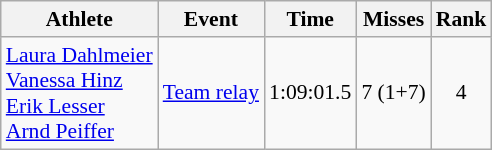<table class="wikitable" style="font-size:90%">
<tr>
<th>Athlete</th>
<th>Event</th>
<th>Time</th>
<th>Misses</th>
<th>Rank</th>
</tr>
<tr align=center>
<td align=left><a href='#'>Laura Dahlmeier</a><br><a href='#'>Vanessa Hinz</a><br><a href='#'>Erik Lesser</a><br><a href='#'>Arnd Peiffer</a></td>
<td align=left><a href='#'>Team relay</a></td>
<td>1:09:01.5</td>
<td>7 (1+7)</td>
<td>4</td>
</tr>
</table>
